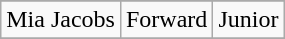<table class="wikitable">
<tr align=center>
</tr>
<tr>
<td>Mia Jacobs</td>
<td>Forward</td>
<td>Junior</td>
</tr>
<tr>
</tr>
</table>
